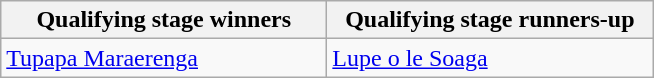<table class="wikitable">
<tr>
<th width=210>Qualifying stage winners</th>
<th width=210>Qualifying stage runners-up</th>
</tr>
<tr>
<td> <a href='#'>Tupapa Maraerenga</a></td>
<td> <a href='#'>Lupe o le Soaga</a></td>
</tr>
</table>
